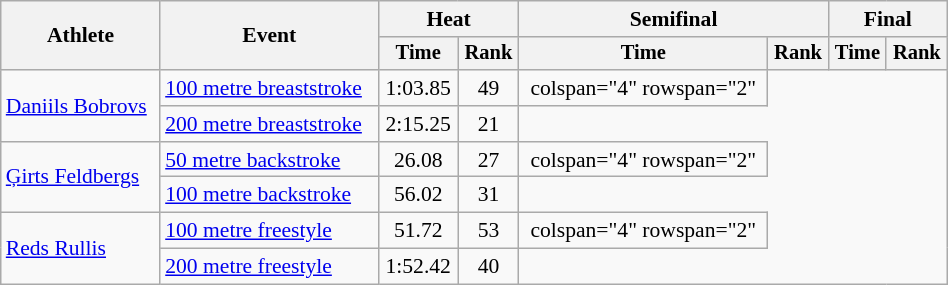<table class="wikitable" style="text-align:center; font-size:90%; width:50%;">
<tr>
<th rowspan="2">Athlete</th>
<th rowspan="2">Event</th>
<th colspan="2">Heat</th>
<th colspan="2">Semifinal</th>
<th colspan="2">Final</th>
</tr>
<tr style="font-size:95%">
<th>Time</th>
<th>Rank</th>
<th>Time</th>
<th>Rank</th>
<th>Time</th>
<th>Rank</th>
</tr>
<tr align=center>
<td align=left rowspan="2"><a href='#'>Daniils Bobrovs</a></td>
<td align=left><a href='#'>100 metre breaststroke</a></td>
<td>1:03.85</td>
<td>49</td>
<td>colspan="4" rowspan="2" </td>
</tr>
<tr align=center>
<td align=left><a href='#'>200 metre breaststroke</a></td>
<td>2:15.25</td>
<td>21</td>
</tr>
<tr align=center>
<td align=left rowspan="2"><a href='#'>Ģirts Feldbergs</a></td>
<td align=left><a href='#'>50 metre backstroke</a></td>
<td>26.08</td>
<td>27</td>
<td>colspan="4" rowspan="2" </td>
</tr>
<tr align=center>
<td align=left><a href='#'>100 metre backstroke</a></td>
<td>56.02</td>
<td>31</td>
</tr>
<tr align=center>
<td align=left rowspan="2"><a href='#'>Reds Rullis</a></td>
<td align=left><a href='#'>100 metre freestyle</a></td>
<td>51.72</td>
<td>53</td>
<td>colspan="4" rowspan="2" </td>
</tr>
<tr align=center>
<td align=left><a href='#'>200 metre freestyle</a></td>
<td>1:52.42</td>
<td>40</td>
</tr>
</table>
